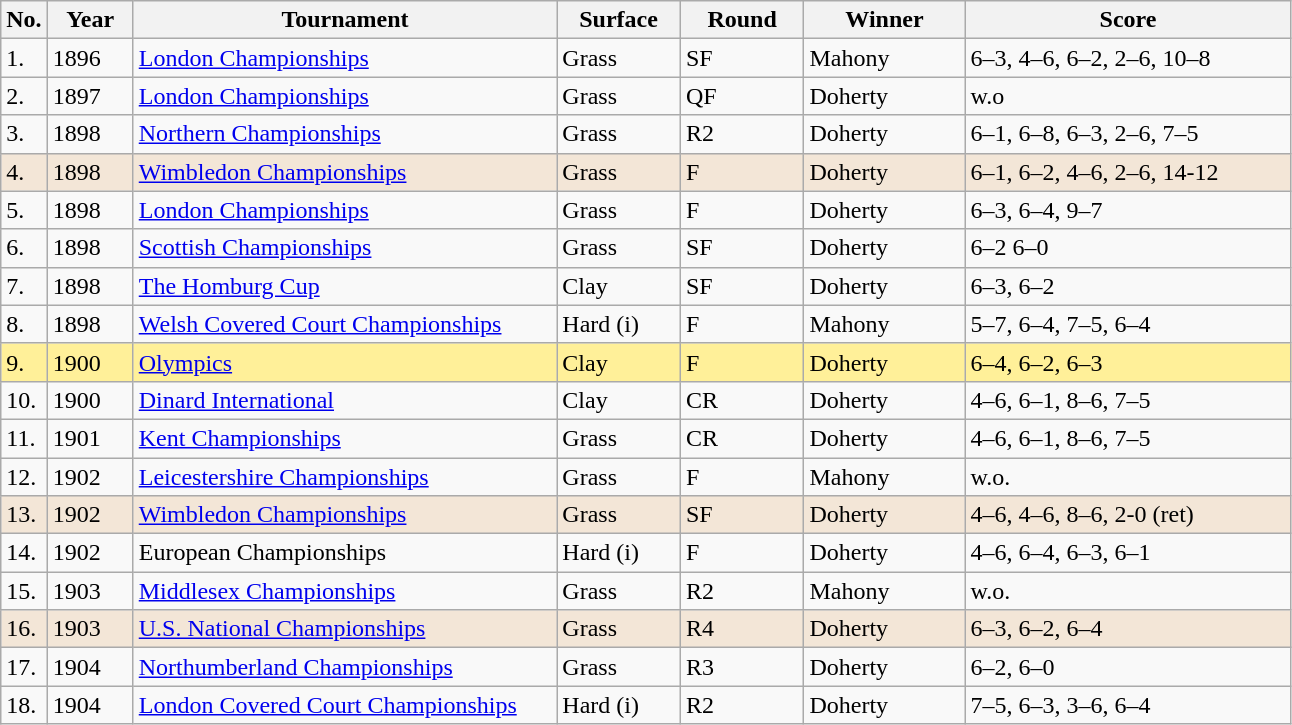<table class="sortable wikitable">
<tr>
<th>No.</th>
<th width=50>Year</th>
<th width=275>Tournament</th>
<th width=75>Surface</th>
<th width=75>Round</th>
<th width=100>Winner</th>
<th width=210 class="unsortable">Score</th>
</tr>
<tr>
<td>1.</td>
<td>1896</td>
<td><a href='#'>London Championships</a></td>
<td>Grass</td>
<td>SF</td>
<td> Mahony</td>
<td>6–3, 4–6, 6–2, 2–6, 10–8</td>
</tr>
<tr>
<td>2.</td>
<td>1897</td>
<td><a href='#'>London Championships</a></td>
<td>Grass</td>
<td>QF</td>
<td> Doherty</td>
<td>w.o</td>
</tr>
<tr>
<td>3.</td>
<td>1898</td>
<td><a href='#'>Northern Championships</a></td>
<td>Grass</td>
<td>R2</td>
<td> Doherty</td>
<td>6–1, 6–8, 6–3, 2–6, 7–5</td>
</tr>
<tr bgcolor=#F3E6D7>
<td>4.</td>
<td>1898</td>
<td><a href='#'>Wimbledon Championships</a></td>
<td>Grass</td>
<td>F</td>
<td> Doherty</td>
<td>6–1, 6–2, 4–6, 2–6, 14-12</td>
</tr>
<tr>
<td>5.</td>
<td>1898</td>
<td><a href='#'>London Championships</a></td>
<td>Grass</td>
<td>F</td>
<td> Doherty</td>
<td>6–3, 6–4, 9–7</td>
</tr>
<tr>
<td>6.</td>
<td>1898</td>
<td><a href='#'>Scottish Championships</a></td>
<td>Grass</td>
<td>SF</td>
<td> Doherty</td>
<td>6–2 6–0</td>
</tr>
<tr>
<td>7.</td>
<td>1898</td>
<td><a href='#'>The Homburg Cup</a></td>
<td>Clay</td>
<td>SF</td>
<td> Doherty</td>
<td>6–3, 6–2</td>
</tr>
<tr>
<td>8.</td>
<td>1898</td>
<td><a href='#'>Welsh Covered Court Championships</a></td>
<td>Hard (i)</td>
<td>F</td>
<td> Mahony</td>
<td>5–7, 6–4, 7–5, 6–4</td>
</tr>
<tr bgcolor=FFF099>
<td>9.</td>
<td>1900</td>
<td><a href='#'>Olympics</a></td>
<td>Clay</td>
<td>F</td>
<td> Doherty</td>
<td>6–4, 6–2, 6–3</td>
</tr>
<tr>
<td>10.</td>
<td>1900</td>
<td><a href='#'>Dinard International</a></td>
<td>Clay</td>
<td>CR</td>
<td> Doherty</td>
<td>4–6, 6–1, 8–6, 7–5</td>
</tr>
<tr>
<td>11.</td>
<td>1901</td>
<td><a href='#'>Kent Championships</a></td>
<td>Grass</td>
<td>CR</td>
<td> Doherty</td>
<td>4–6, 6–1, 8–6, 7–5</td>
</tr>
<tr>
<td>12.</td>
<td>1902</td>
<td><a href='#'>Leicestershire Championships</a></td>
<td>Grass</td>
<td>F</td>
<td> Mahony</td>
<td>w.o.</td>
</tr>
<tr bgcolor=#F3E6D7>
<td>13.</td>
<td>1902</td>
<td><a href='#'>Wimbledon Championships</a></td>
<td>Grass</td>
<td>SF</td>
<td> Doherty</td>
<td>4–6, 4–6, 8–6, 2-0 (ret)</td>
</tr>
<tr>
<td>14.</td>
<td>1902</td>
<td>European Championships</td>
<td>Hard (i)</td>
<td>F</td>
<td> Doherty</td>
<td>4–6, 6–4, 6–3, 6–1</td>
</tr>
<tr>
<td>15.</td>
<td>1903</td>
<td><a href='#'>Middlesex Championships</a></td>
<td>Grass</td>
<td>R2</td>
<td> Mahony</td>
<td>w.o.</td>
</tr>
<tr bgcolor=#F3E6D7>
<td>16.</td>
<td>1903</td>
<td><a href='#'>U.S. National Championships</a></td>
<td>Grass</td>
<td>R4</td>
<td> Doherty</td>
<td>6–3, 6–2, 6–4</td>
</tr>
<tr>
<td>17.</td>
<td>1904</td>
<td><a href='#'>Northumberland Championships</a></td>
<td>Grass</td>
<td>R3</td>
<td> Doherty</td>
<td>6–2, 6–0</td>
</tr>
<tr>
<td>18.</td>
<td>1904</td>
<td><a href='#'>London Covered Court Championships</a></td>
<td>Hard (i)</td>
<td>R2</td>
<td> Doherty</td>
<td>7–5, 6–3, 3–6, 6–4</td>
</tr>
</table>
